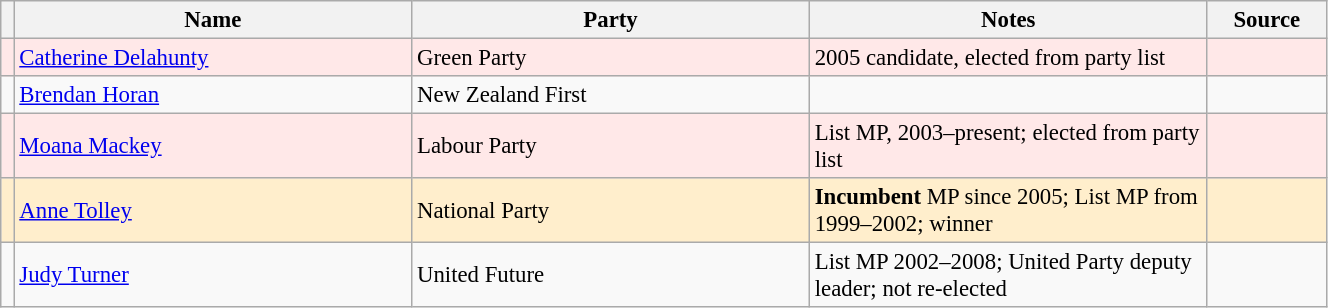<table class="wikitable" width="70%" style="font-size:95%;">
<tr>
<th width=1%></th>
<th width=30%>Name</th>
<th width=30%>Party</th>
<th width=30%>Notes</th>
<th width=9%>Source</th>
</tr>
<tr ---- bgcolor=#FFE8E8>
<td bgcolor=></td>
<td><a href='#'>Catherine Delahunty</a></td>
<td>Green Party</td>
<td>2005 candidate, elected from party list</td>
<td></td>
</tr>
<tr -->
<td bgcolor=></td>
<td><a href='#'>Brendan Horan</a></td>
<td>New Zealand First</td>
<td></td>
<td></td>
</tr>
<tr ---- bgcolor=#FFE8E8>
<td bgcolor=></td>
<td><a href='#'>Moana Mackey</a></td>
<td>Labour Party</td>
<td>List MP, 2003–present; elected from party list</td>
<td></td>
</tr>
<tr ---- bgcolor=#FFEECC>
<td bgcolor=></td>
<td><a href='#'>Anne Tolley</a></td>
<td>National Party</td>
<td><strong>Incumbent</strong> MP since 2005; List MP from 1999–2002; winner</td>
<td></td>
</tr>
<tr -->
<td bgcolor=></td>
<td><a href='#'>Judy Turner</a></td>
<td>United Future</td>
<td>List MP 2002–2008; United Party deputy leader; not re-elected</td>
<td></td>
</tr>
</table>
